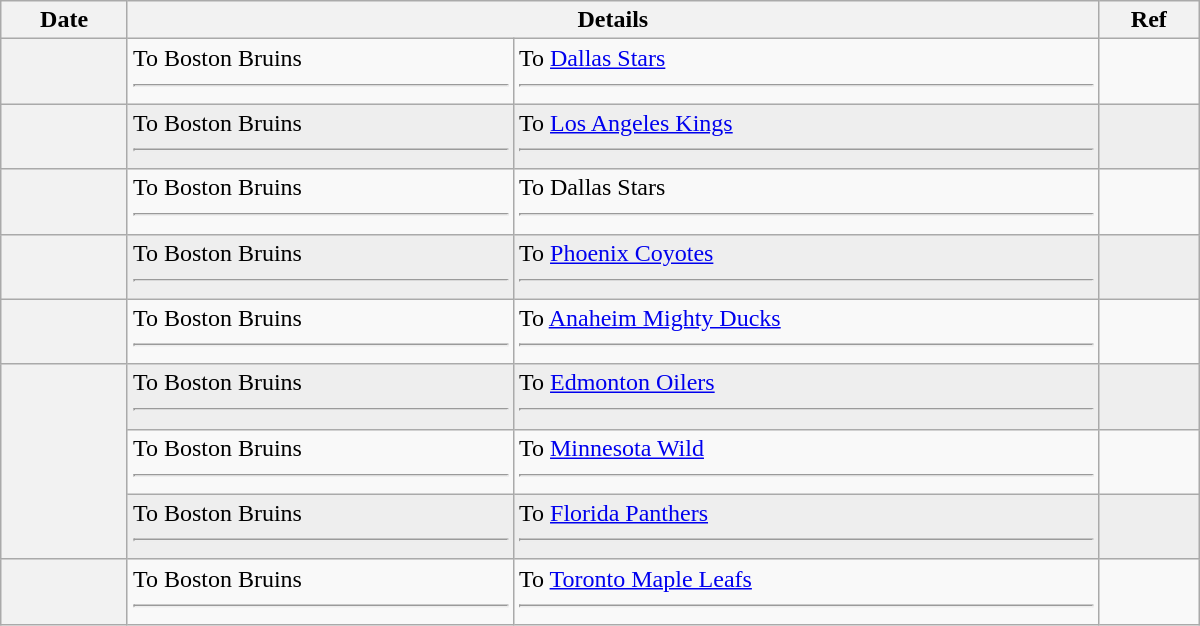<table class="wikitable plainrowheaders" style="width: 50em;">
<tr>
<th scope="col">Date</th>
<th scope="col" colspan="2">Details</th>
<th scope="col">Ref</th>
</tr>
<tr>
<th scope="row"></th>
<td valign="top">To Boston Bruins <hr></td>
<td valign="top">To <a href='#'>Dallas Stars</a> <hr></td>
<td></td>
</tr>
<tr bgcolor="#eeeeee">
<th scope="row"></th>
<td valign="top">To Boston Bruins <hr></td>
<td valign="top">To <a href='#'>Los Angeles Kings</a> <hr></td>
<td></td>
</tr>
<tr>
<th scope="row"></th>
<td valign="top">To Boston Bruins <hr></td>
<td valign="top">To Dallas Stars <hr></td>
<td></td>
</tr>
<tr bgcolor="#eeeeee">
<th scope="row"></th>
<td valign="top">To Boston Bruins <hr></td>
<td valign="top">To <a href='#'>Phoenix Coyotes</a> <hr></td>
<td></td>
</tr>
<tr>
<th scope="row"></th>
<td valign="top">To Boston Bruins <hr></td>
<td valign="top">To <a href='#'>Anaheim Mighty Ducks</a> <hr></td>
<td></td>
</tr>
<tr bgcolor="#eeeeee">
<th scope="row" rowspan=3></th>
<td valign="top">To Boston Bruins <hr></td>
<td valign="top">To <a href='#'>Edmonton Oilers</a> <hr></td>
<td></td>
</tr>
<tr>
<td valign="top">To Boston Bruins <hr></td>
<td valign="top">To <a href='#'>Minnesota Wild</a> <hr></td>
<td></td>
</tr>
<tr bgcolor="#eeeeee">
<td valign="top">To Boston Bruins <hr></td>
<td valign="top">To <a href='#'>Florida Panthers</a> <hr></td>
<td></td>
</tr>
<tr>
<th scope="row"></th>
<td valign="top">To Boston Bruins <hr></td>
<td valign="top">To <a href='#'>Toronto Maple Leafs</a> <hr></td>
<td></td>
</tr>
</table>
